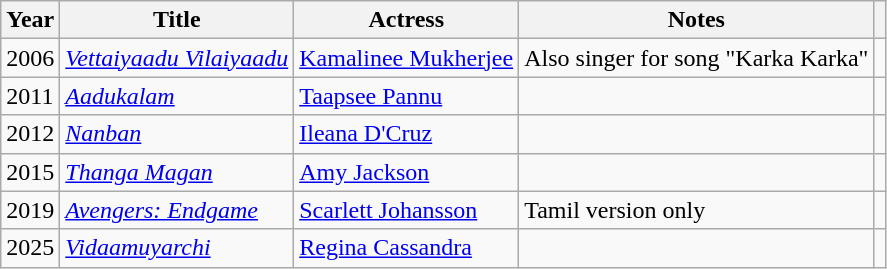<table class="wikitable sortable">
<tr>
<th scope="col">Year</th>
<th scope="col">Title</th>
<th scope="col">Actress</th>
<th class="unsortable" scope="col">Notes</th>
<th class="unsortable" scope="col"></th>
</tr>
<tr>
<td>2006</td>
<td><em><a href='#'>Vettaiyaadu Vilaiyaadu</a></em></td>
<td><a href='#'>Kamalinee Mukherjee</a></td>
<td>Also singer for song "Karka Karka"</td>
<td></td>
</tr>
<tr>
<td>2011</td>
<td><em><a href='#'>Aadukalam</a></em></td>
<td><a href='#'>Taapsee Pannu</a></td>
<td></td>
<td></td>
</tr>
<tr>
<td>2012</td>
<td><em><a href='#'>Nanban</a></em></td>
<td><a href='#'>Ileana D'Cruz</a></td>
<td></td>
<td></td>
</tr>
<tr>
<td>2015</td>
<td><em><a href='#'>Thanga Magan</a></em></td>
<td><a href='#'>Amy Jackson</a></td>
<td></td>
<td></td>
</tr>
<tr>
<td>2019</td>
<td><em><a href='#'>Avengers: Endgame</a></em></td>
<td><a href='#'>Scarlett Johansson</a></td>
<td>Tamil version only</td>
<td></td>
</tr>
<tr>
<td>2025</td>
<td><em><a href='#'>Vidaamuyarchi</a></em></td>
<td><a href='#'>Regina Cassandra</a></td>
<td></td>
<td></td>
</tr>
</table>
